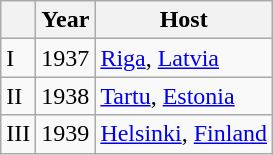<table class="wikitable">
<tr>
<th></th>
<th>Year</th>
<th>Host</th>
</tr>
<tr>
<td>I</td>
<td>1937</td>
<td><a href='#'>Riga</a>, <a href='#'>Latvia</a></td>
</tr>
<tr>
<td>II</td>
<td>1938</td>
<td><a href='#'>Tartu</a>, <a href='#'>Estonia</a></td>
</tr>
<tr>
<td>III</td>
<td>1939</td>
<td><a href='#'>Helsinki</a>, <a href='#'>Finland</a></td>
</tr>
</table>
